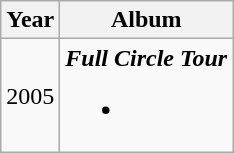<table class="wikitable">
<tr>
<th style="text-align:center;">Year</th>
<th>Album</th>
</tr>
<tr>
<td>2005</td>
<td><strong><em>Full Circle Tour</em></strong><br><ul><li></li></ul></td>
</tr>
</table>
